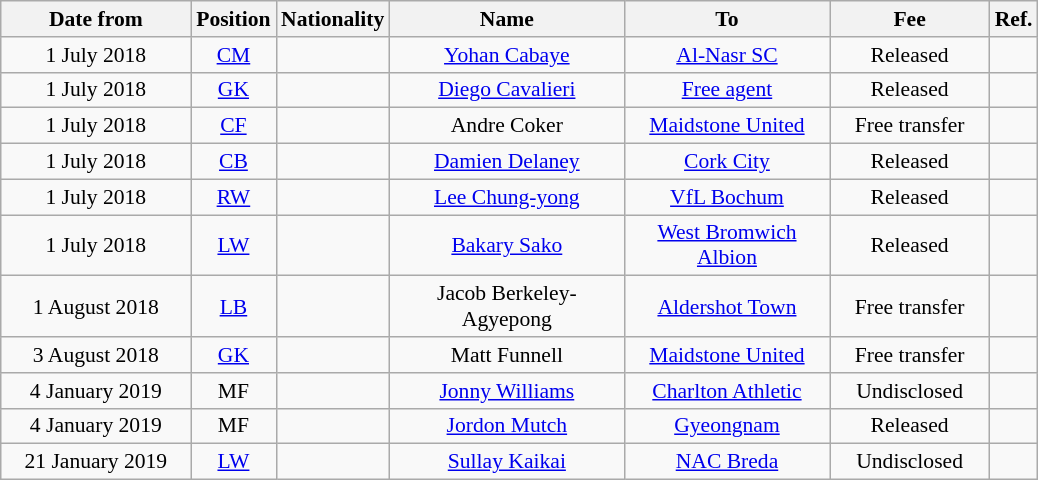<table class="wikitable"  style="text-align:center; font-size:90%; ">
<tr>
<th style="width:120px;">Date from</th>
<th style="width:50px;">Position</th>
<th style="width:50px;">Nationality</th>
<th style="width:150px;">Name</th>
<th style="width:130px;">To</th>
<th style="width:100px;">Fee</th>
<th style="width:25px;">Ref.</th>
</tr>
<tr>
<td>1 July 2018</td>
<td><a href='#'>CM</a></td>
<td></td>
<td><a href='#'>Yohan Cabaye</a></td>
<td> <a href='#'>Al-Nasr SC</a></td>
<td>Released</td>
<td></td>
</tr>
<tr>
<td>1 July 2018</td>
<td><a href='#'>GK</a></td>
<td></td>
<td><a href='#'>Diego Cavalieri</a></td>
<td><a href='#'>Free agent</a></td>
<td>Released</td>
<td></td>
</tr>
<tr>
<td>1 July 2018</td>
<td><a href='#'>CF</a></td>
<td></td>
<td>Andre Coker</td>
<td><a href='#'>Maidstone United</a></td>
<td>Free transfer</td>
<td></td>
</tr>
<tr>
<td>1 July 2018</td>
<td><a href='#'>CB</a></td>
<td></td>
<td><a href='#'>Damien Delaney</a></td>
<td> <a href='#'>Cork City</a></td>
<td>Released</td>
<td></td>
</tr>
<tr>
<td>1 July 2018</td>
<td><a href='#'>RW</a></td>
<td></td>
<td><a href='#'>Lee Chung-yong</a></td>
<td> <a href='#'>VfL Bochum</a></td>
<td>Released</td>
<td></td>
</tr>
<tr>
<td>1 July 2018</td>
<td><a href='#'>LW</a></td>
<td></td>
<td><a href='#'>Bakary Sako</a></td>
<td><a href='#'>West Bromwich Albion</a></td>
<td>Released</td>
<td></td>
</tr>
<tr>
<td>1 August 2018</td>
<td><a href='#'>LB</a></td>
<td></td>
<td>Jacob Berkeley-Agyepong</td>
<td><a href='#'>Aldershot Town</a></td>
<td>Free transfer</td>
<td></td>
</tr>
<tr>
<td>3 August 2018</td>
<td><a href='#'>GK</a></td>
<td></td>
<td>Matt Funnell</td>
<td><a href='#'>Maidstone United</a></td>
<td>Free transfer</td>
<td></td>
</tr>
<tr>
<td>4 January 2019</td>
<td>MF</td>
<td></td>
<td><a href='#'>Jonny Williams</a></td>
<td><a href='#'>Charlton Athletic</a></td>
<td>Undisclosed</td>
<td></td>
</tr>
<tr>
<td>4 January 2019</td>
<td>MF</td>
<td></td>
<td><a href='#'>Jordon Mutch</a></td>
<td> <a href='#'>Gyeongnam</a></td>
<td>Released</td>
<td></td>
</tr>
<tr>
<td>21 January 2019</td>
<td><a href='#'>LW</a></td>
<td></td>
<td><a href='#'>Sullay Kaikai</a></td>
<td> <a href='#'>NAC Breda</a></td>
<td>Undisclosed</td>
<td></td>
</tr>
</table>
